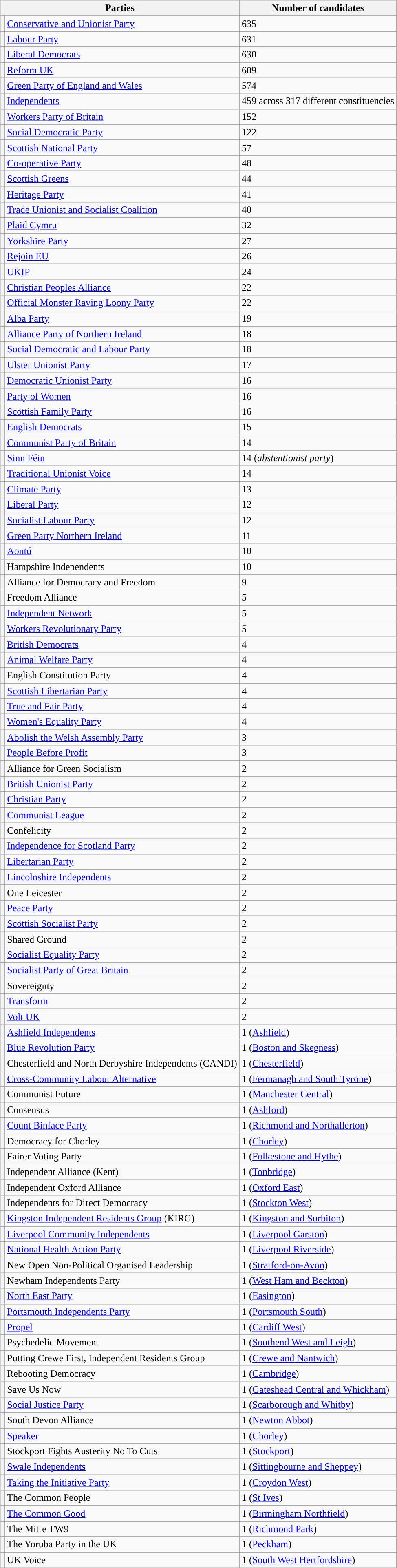<table class="wikitable sortable">
<tr>
<th colspan="2" class="unsortable">Parties</th>
<th colspan="1">Number of candidates</th>
</tr>
<tr>
<th class="unsortable" style="background-color: "></th>
<td><a href='#'>Conservative and Unionist Party</a></td>
<td>635</td>
</tr>
<tr>
<th class="unsortable" style="background-color: "></th>
<td><a href='#'>Labour Party</a></td>
<td>631</td>
</tr>
<tr>
<th class="unsortable" style="background-color: "></th>
<td><a href='#'>Liberal Democrats</a></td>
<td>630</td>
</tr>
<tr>
<th class="unsortable" style="background-color: "></th>
<td><a href='#'>Reform UK</a></td>
<td>609</td>
</tr>
<tr>
<th class="unsortable" style="background-color: "></th>
<td><a href='#'>Green Party of England and Wales</a></td>
<td>574</td>
</tr>
<tr>
<th class="unsortable" style="background-color: "></th>
<td><a href='#'>Independents</a></td>
<td>459 across 317 different constituencies</td>
</tr>
<tr>
<th class="unsortable" style="background-color: "></th>
<td><a href='#'>Workers Party of Britain</a></td>
<td>152</td>
</tr>
<tr>
<th class="unsortable" style="background-color: "></th>
<td><a href='#'>Social Democratic Party</a></td>
<td>122</td>
</tr>
<tr>
<th class="unsortable" style="background-color: "></th>
<td><a href='#'>Scottish National Party</a></td>
<td>57</td>
</tr>
<tr>
<th class="unsortable" style="background-color: "></th>
<td><a href='#'>Co-operative Party</a></td>
<td>48</td>
</tr>
<tr>
<th class="unsortable" style="background-color: "></th>
<td><a href='#'>Scottish Greens</a></td>
<td>44</td>
</tr>
<tr>
<th class="unsortable" style="background-color: "></th>
<td><a href='#'>Heritage Party</a></td>
<td>41</td>
</tr>
<tr>
<th class="unsortable" style="background-color: "></th>
<td><a href='#'>Trade Unionist and Socialist Coalition</a></td>
<td>40</td>
</tr>
<tr>
<th class="unsortable" style="background-color: "></th>
<td><a href='#'>Plaid Cymru</a></td>
<td>32</td>
</tr>
<tr>
<th class="unsortable" style="background-color: "></th>
<td><a href='#'>Yorkshire Party</a></td>
<td>27</td>
</tr>
<tr>
<th class="unsortable" style="background-color: "></th>
<td><a href='#'>Rejoin EU</a></td>
<td>26</td>
</tr>
<tr>
<th class="unsortable" style="background-color: "></th>
<td><a href='#'>UKIP</a></td>
<td>24</td>
</tr>
<tr>
<th class="unsortable" style="background-color: "></th>
<td><a href='#'>Christian Peoples Alliance</a></td>
<td>22</td>
</tr>
<tr>
<th class="unsortable" style="background-color: "></th>
<td><a href='#'>Official Monster Raving Loony Party</a></td>
<td>22</td>
</tr>
<tr>
<th class="unsortable" style="background-color: "></th>
<td><a href='#'>Alba Party</a></td>
<td>19</td>
</tr>
<tr>
<th class="unsortable" style="background-color: "></th>
<td><a href='#'>Alliance Party of Northern Ireland</a></td>
<td>18</td>
</tr>
<tr>
<th class="unsortable" style="background-color: "></th>
<td><a href='#'>Social Democratic and Labour Party</a></td>
<td>18</td>
</tr>
<tr>
<th class="unsortable" style="background-color: "></th>
<td><a href='#'>Ulster Unionist Party</a></td>
<td>17</td>
</tr>
<tr>
<th class="unsortable" style="background-color: "></th>
<td><a href='#'>Democratic Unionist Party</a></td>
<td>16</td>
</tr>
<tr>
<th class="unsortable" style="background-color: "></th>
<td><a href='#'>Party of Women</a></td>
<td>16</td>
</tr>
<tr>
<th class="unsortable" style="background-color: "></th>
<td><a href='#'>Scottish Family Party</a></td>
<td>16</td>
</tr>
<tr>
<th class="unsortable" style="background-color: "></th>
<td><a href='#'>English Democrats</a></td>
<td>15</td>
</tr>
<tr>
<th class="unsortable" style="background-color: "></th>
<td><a href='#'>Communist Party of Britain</a></td>
<td>14</td>
</tr>
<tr>
<th class="unsortable" style="background-color: "></th>
<td><a href='#'>Sinn Féin</a></td>
<td>14 (<em>abstentionist party</em>)</td>
</tr>
<tr>
<th class="unsortable" style="background-color: "></th>
<td><a href='#'>Traditional Unionist Voice</a></td>
<td>14</td>
</tr>
<tr>
<th class="unsortable" style="background-color: "></th>
<td><a href='#'>Climate Party</a></td>
<td>13</td>
</tr>
<tr>
<th class="unsortable" style="background-color: "></th>
<td><a href='#'>Liberal Party</a></td>
<td>12</td>
</tr>
<tr>
<th class="unsortable" style="background-color: "></th>
<td><a href='#'>Socialist Labour Party</a></td>
<td>12</td>
</tr>
<tr>
<th class="unsortable" style="background-color: "></th>
<td><a href='#'>Green Party Northern Ireland</a></td>
<td>11</td>
</tr>
<tr>
<th class="unsortable" style="background-color: "></th>
<td><a href='#'>Aontú</a></td>
<td>10</td>
</tr>
<tr>
<th class="unsortable" style="background-color: "></th>
<td>Hampshire Independents</td>
<td>10</td>
</tr>
<tr>
<th class="unsortable" style="background-color: "></th>
<td>Alliance for Democracy and Freedom</td>
<td>9</td>
</tr>
<tr>
<th class="unsortable" style="background-color: "></th>
<td>Freedom Alliance</td>
<td>5</td>
</tr>
<tr>
<th class="unsortable" style="background-color: "></th>
<td><a href='#'>Independent Network</a></td>
<td>5</td>
</tr>
<tr>
<th class="unsortable" style="background-color: "></th>
<td><a href='#'>Workers Revolutionary Party</a></td>
<td>5</td>
</tr>
<tr>
<th class="unsortable" style="background-color: "></th>
<td><a href='#'>British Democrats</a></td>
<td>4</td>
</tr>
<tr>
<th class="unsortable" style="background-color: "></th>
<td><a href='#'>Animal Welfare Party</a></td>
<td>4</td>
</tr>
<tr>
<th class="unsortable" style="background-color: "></th>
<td>English Constitution Party</td>
<td>4</td>
</tr>
<tr>
<th class="unsortable" style="background-color: "></th>
<td><a href='#'>Scottish Libertarian Party</a></td>
<td>4</td>
</tr>
<tr>
<th class="unsortable" style="background-color: "></th>
<td><a href='#'>True and Fair Party</a></td>
<td>4</td>
</tr>
<tr>
<th class="unsortable" style="background-color: "></th>
<td><a href='#'>Women's Equality Party</a></td>
<td>4</td>
</tr>
<tr>
<th class="unsortable" style="background-color: "></th>
<td><a href='#'>Abolish the Welsh Assembly Party</a></td>
<td>3</td>
</tr>
<tr>
<th class="unsortable" style="background-color: "></th>
<td><a href='#'>People Before Profit</a></td>
<td>3</td>
</tr>
<tr>
<th class="unsortable" style="background-color: "></th>
<td>Alliance for Green Socialism</td>
<td>2</td>
</tr>
<tr>
<th class="unsortable" style="background-color: "></th>
<td><a href='#'>British Unionist Party</a></td>
<td>2</td>
</tr>
<tr>
<th class="unsortable" style="background-color: "></th>
<td><a href='#'>Christian Party</a></td>
<td>2</td>
</tr>
<tr>
<th class="unsortable" style="background-color: "></th>
<td><a href='#'>Communist League</a></td>
<td>2</td>
</tr>
<tr>
<th class="unsortable" style="background-color: "></th>
<td>Confelicity</td>
<td>2</td>
</tr>
<tr>
<th class="unsortable" style="background-color: "></th>
<td><a href='#'>Independence for Scotland Party</a></td>
<td>2</td>
</tr>
<tr>
<th class="unsortable" style="background-color: "></th>
<td><a href='#'>Libertarian Party</a></td>
<td>2</td>
</tr>
<tr>
<th class="unsortable" style="background-color: "></th>
<td><a href='#'>Lincolnshire Independents</a></td>
<td>2</td>
</tr>
<tr>
<th class="unsortable" style="background-color: "></th>
<td>One Leicester</td>
<td>2</td>
</tr>
<tr>
<th class="unsortable" style="background-color: "></th>
<td><a href='#'>Peace Party</a></td>
<td>2</td>
</tr>
<tr>
<th class="unsortable" style="background-color: "></th>
<td><a href='#'>Scottish Socialist Party</a></td>
<td>2</td>
</tr>
<tr>
<th class="unsortable" style="background-color: "></th>
<td>Shared Ground</td>
<td>2</td>
</tr>
<tr>
<th class="unsortable" style="background-color: "></th>
<td><a href='#'>Socialist Equality Party</a></td>
<td>2</td>
</tr>
<tr>
<th class="unsortable" style="background-color: "></th>
<td><a href='#'>Socialist Party of Great Britain</a></td>
<td>2</td>
</tr>
<tr>
<th class="unsortable" style="background-color: "></th>
<td>Sovereignty</td>
<td>2</td>
</tr>
<tr>
<th class="unsortable" style="background-color: "></th>
<td><a href='#'>Transform</a></td>
<td>2</td>
</tr>
<tr>
<th class="unsortable" style="background-color: "></th>
<td><a href='#'>Volt UK</a></td>
<td>2</td>
</tr>
<tr>
<th class="unsortable" style="background-color: "></th>
<td><a href='#'>Ashfield Independents</a></td>
<td>1 (<a href='#'>Ashfield</a>)</td>
</tr>
<tr>
<th class="unsortable" style="background-color: "></th>
<td><a href='#'>Blue Revolution Party</a></td>
<td>1 (<a href='#'>Boston and Skegness</a>)</td>
</tr>
<tr>
<th class="unsortable" style="background-color: "></th>
<td>Chesterfield and North Derbyshire Independents (CANDI)</td>
<td>1 (<a href='#'>Chesterfield</a>)</td>
</tr>
<tr>
<th class="unsortable" style="background-color: "></th>
<td><a href='#'>Cross-Community Labour Alternative</a></td>
<td>1 (<a href='#'>Fermanagh and South Tyrone</a>)</td>
</tr>
<tr>
<th class="unsortable" style="background-color: "></th>
<td>Communist Future</td>
<td>1 (<a href='#'>Manchester Central</a>)</td>
</tr>
<tr>
<th class="unsortable" style="background-color: "></th>
<td>Consensus</td>
<td>1 (<a href='#'>Ashford</a>)</td>
</tr>
<tr>
<th class="unsortable" style="background-color: "></th>
<td><a href='#'>Count Binface Party</a></td>
<td>1 (<a href='#'>Richmond and Northallerton</a>)</td>
</tr>
<tr>
<th class="unsortable" style="background-color: "></th>
<td>Democracy for Chorley</td>
<td>1 (<a href='#'>Chorley</a>)</td>
</tr>
<tr>
<th class="unsortable" style="background-color: "></th>
<td>Fairer Voting Party</td>
<td>1 (<a href='#'>Folkestone and Hythe</a>)</td>
</tr>
<tr>
<th class="unsortable" style="background-color: "></th>
<td>Independent Alliance (Kent)</td>
<td>1 (<a href='#'>Tonbridge</a>)</td>
</tr>
<tr>
<th class="unsortable" style="background-color: "></th>
<td>Independent Oxford Alliance</td>
<td>1 (<a href='#'>Oxford East</a>)</td>
</tr>
<tr>
<th class="unsortable" style="background-color: "></th>
<td>Independents for Direct Democracy</td>
<td>1 (<a href='#'>Stockton West</a>)</td>
</tr>
<tr>
<th class="unsortable" style="background-color: "></th>
<td><a href='#'>Kingston Independent Residents Group</a> (KIRG)</td>
<td>1 (<a href='#'>Kingston and Surbiton</a>)</td>
</tr>
<tr>
<th class="unsortable" style="background-color: "></th>
<td><a href='#'>Liverpool Community Independents</a></td>
<td>1 (<a href='#'>Liverpool Garston</a>)</td>
</tr>
<tr>
<th class="unsortable" style="background-color: "></th>
<td><a href='#'>National Health Action Party</a></td>
<td>1 (<a href='#'>Liverpool Riverside</a>)</td>
</tr>
<tr>
<th class="unsortable" style="background-color: "></th>
<td>New Open Non-Political Organised Leadership</td>
<td>1 (<a href='#'>Stratford-on-Avon</a>)</td>
</tr>
<tr>
<th class="unsortable" style="background-color: "></th>
<td>Newham Independents Party</td>
<td>1 (<a href='#'>West Ham and Beckton</a>)</td>
</tr>
<tr>
<th class="unsortable" style="background-color: "></th>
<td><a href='#'>North East Party</a></td>
<td>1 (<a href='#'>Easington</a>)</td>
</tr>
<tr>
<th class="unsortable" style="background-color: "></th>
<td><a href='#'>Portsmouth Independents Party</a></td>
<td>1 (<a href='#'>Portsmouth South</a>)</td>
</tr>
<tr>
<th class="unsortable" style="background-color: "></th>
<td><a href='#'>Propel</a></td>
<td>1 (<a href='#'>Cardiff West</a>)</td>
</tr>
<tr>
<th class="unsortable" style="background-color: "></th>
<td>Psychedelic Movement</td>
<td>1 (<a href='#'>Southend West and Leigh</a>)</td>
</tr>
<tr>
<th class="unsortable" style="background-color: "></th>
<td>Putting Crewe First, Independent Residents Group</td>
<td>1 (<a href='#'>Crewe and Nantwich</a>)</td>
</tr>
<tr>
<th class="unsortable" style="background-color: "></th>
<td>Rebooting Democracy</td>
<td>1 (<a href='#'>Cambridge</a>)</td>
</tr>
<tr>
<th class="unsortable" style="background-color: "></th>
<td>Save Us Now</td>
<td>1 (<a href='#'>Gateshead Central and Whickham</a>)</td>
</tr>
<tr>
<th class="unsortable" style="background-color: "></th>
<td><a href='#'>Social Justice Party</a></td>
<td>1 (<a href='#'>Scarborough and Whitby</a>)</td>
</tr>
<tr>
<th class="unsortable" style="background-color: "></th>
<td>South Devon Alliance</td>
<td>1 (<a href='#'>Newton Abbot</a>)</td>
</tr>
<tr>
<th class="unsortable" style="background-color: "></th>
<td><a href='#'>Speaker</a></td>
<td>1 (<a href='#'>Chorley</a>)</td>
</tr>
<tr>
<th class="unsortable" style="background-color: "></th>
<td>Stockport Fights Austerity No To Cuts</td>
<td>1 (<a href='#'>Stockport</a>)</td>
</tr>
<tr>
<th class="unsortable" style="background-color: "></th>
<td><a href='#'>Swale Independents</a></td>
<td>1 (<a href='#'>Sittingbourne and Sheppey</a>)</td>
</tr>
<tr>
<th class="unsortable" style="background-color: "></th>
<td><a href='#'>Taking the Initiative Party</a></td>
<td>1 (<a href='#'>Croydon West</a>)</td>
</tr>
<tr>
<th class="unsortable" style="background-color: "></th>
<td>The Common People</td>
<td>1 (<a href='#'>St Ives</a>)</td>
</tr>
<tr>
<th class="unsortable" style="background-color: "></th>
<td><a href='#'>The Common Good</a></td>
<td>1 (<a href='#'>Birmingham Northfield</a>)</td>
</tr>
<tr>
<th class="unsortable" style="background-color: "></th>
<td>The Mitre TW9</td>
<td>1 (<a href='#'>Richmond Park</a>)</td>
</tr>
<tr>
<th class="unsortable" style="background-color: "></th>
<td>The Yoruba Party in the UK</td>
<td>1 (<a href='#'>Peckham</a>)</td>
</tr>
<tr>
<th class="unsortable" style="background-color: "></th>
<td>UK Voice</td>
<td>1 (<a href='#'>South West Hertfordshire</a>)</td>
</tr>
</table>
